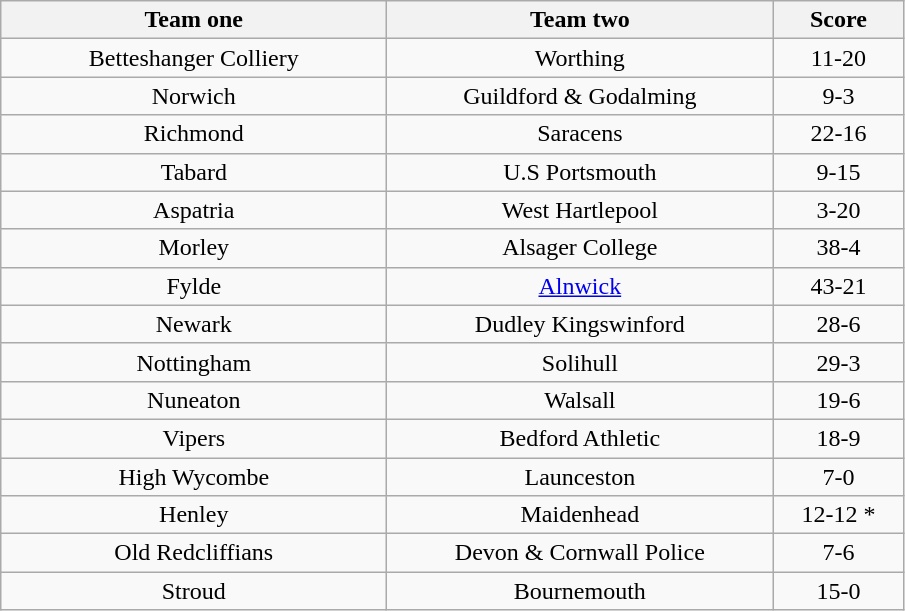<table class="wikitable" style="text-align: center">
<tr>
<th width=250>Team one</th>
<th width=250>Team two</th>
<th width=80>Score</th>
</tr>
<tr>
<td>Betteshanger Colliery</td>
<td>Worthing</td>
<td>11-20</td>
</tr>
<tr>
<td>Norwich</td>
<td>Guildford & Godalming</td>
<td>9-3</td>
</tr>
<tr>
<td>Richmond</td>
<td>Saracens</td>
<td>22-16</td>
</tr>
<tr>
<td>Tabard</td>
<td>U.S Portsmouth</td>
<td>9-15</td>
</tr>
<tr>
<td>Aspatria</td>
<td>West Hartlepool</td>
<td>3-20</td>
</tr>
<tr>
<td>Morley</td>
<td>Alsager College</td>
<td>38-4</td>
</tr>
<tr>
<td>Fylde</td>
<td><a href='#'>Alnwick</a></td>
<td>43-21</td>
</tr>
<tr>
<td>Newark</td>
<td>Dudley Kingswinford</td>
<td>28-6</td>
</tr>
<tr>
<td>Nottingham</td>
<td>Solihull</td>
<td>29-3</td>
</tr>
<tr>
<td>Nuneaton</td>
<td>Walsall</td>
<td>19-6</td>
</tr>
<tr>
<td>Vipers</td>
<td>Bedford Athletic</td>
<td>18-9</td>
</tr>
<tr>
<td>High Wycombe</td>
<td>Launceston</td>
<td>7-0</td>
</tr>
<tr>
<td>Henley</td>
<td>Maidenhead</td>
<td>12-12 *</td>
</tr>
<tr>
<td>Old Redcliffians</td>
<td>Devon & Cornwall Police</td>
<td>7-6</td>
</tr>
<tr>
<td>Stroud</td>
<td>Bournemouth</td>
<td>15-0</td>
</tr>
</table>
